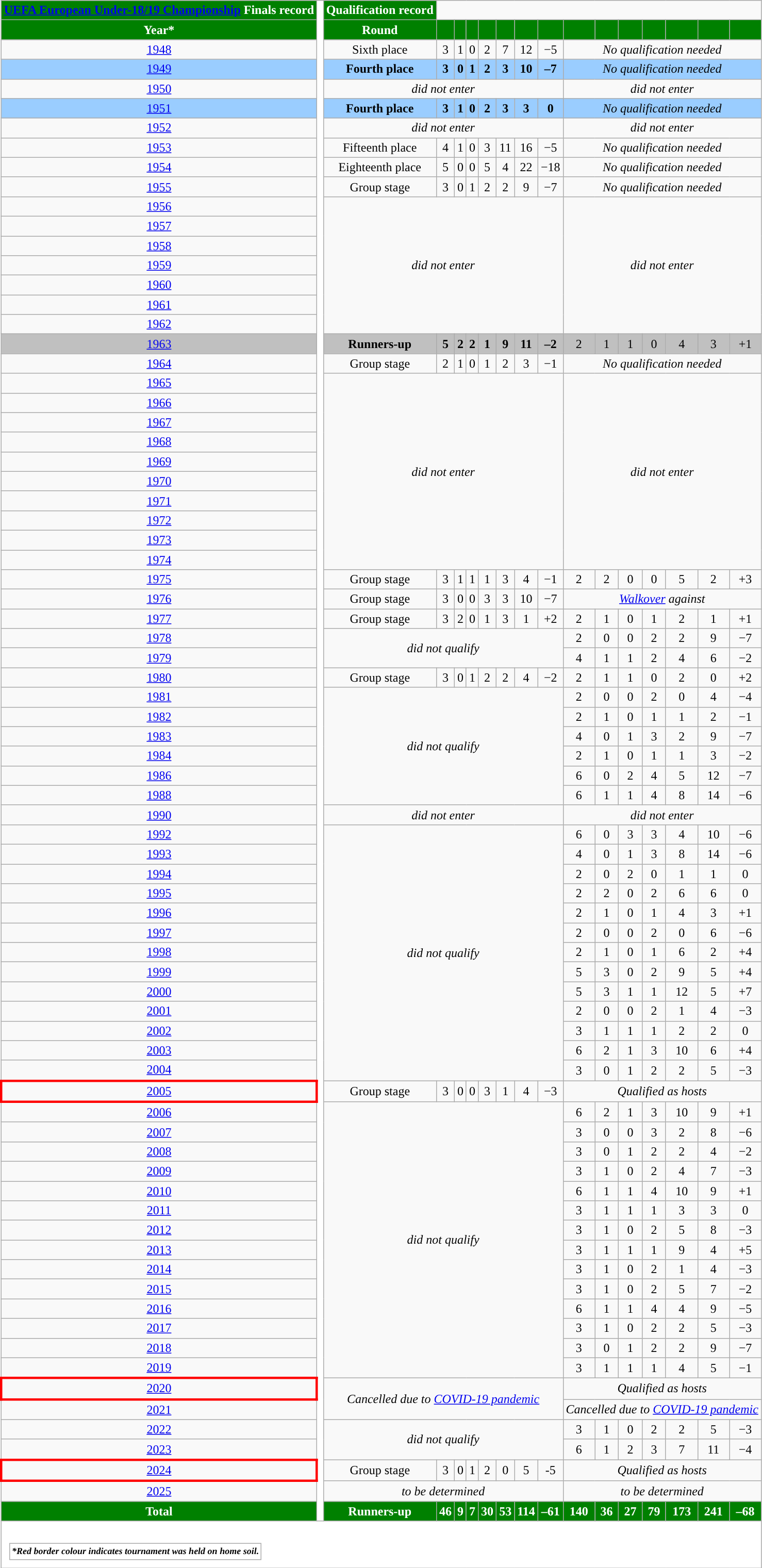<table class="wikitable" style="text-align: center;">
<tr>
<th style="background-color:#008000; color:white; "><a href='#'>UEFA European Under-18/19 Championship</a> Finals record</th>
<th style="background-color:white" rowspan="77"></th>
<th style="background-color:#008000; color:white; ">Qualification record</th>
</tr>
<tr>
<th style="background-color:#008000; color:white; ">Year*</th>
<th style="background-color:#008000; color:white; ">Round</th>
<th style="background-color:#008000; color:white; "></th>
<th style="background-color:#008000; color:white; "></th>
<th style="background-color:#008000; color:white; "></th>
<th style="background-color:#008000; color:white; "></th>
<th style="background-color:#008000; color:white; "></th>
<th style="background-color:#008000; color:white; "></th>
<th style="background-color:#008000; color:white; "></th>
<th style="background-color:#008000; color:white; "></th>
<th style="background-color:#008000; color:white; "></th>
<th style="background-color:#008000; color:white; "></th>
<th style="background-color:#008000; color:white; "></th>
<th style="background-color:#008000; color:white; "></th>
<th style="background-color:#008000; color:white; "></th>
<th style="background-color:#008000; color:white; "></th>
</tr>
<tr>
<td> <a href='#'>1948</a></td>
<td>Sixth place</td>
<td>3</td>
<td>1</td>
<td>0</td>
<td>2</td>
<td>7</td>
<td>12</td>
<td>−5</td>
<td rowspan=1 colspan=7><em>No qualification needed</em></td>
</tr>
<tr style="background-color:#9acdff">
<td> <a href='#'>1949</a></td>
<td><strong>Fourth place</strong></td>
<td><strong>3</strong></td>
<td><strong>0</strong></td>
<td><strong>1</strong></td>
<td><strong>2</strong></td>
<td><strong>3</strong></td>
<td><strong>10</strong></td>
<td><strong>–7</strong></td>
<td rowspan=1 colspan=7><em>No qualification needed</em></td>
</tr>
<tr>
<td> <a href='#'>1950</a></td>
<td rowspan=1 colspan=8><em>did not enter</em></td>
<td rowspan=1 colspan=7><em>did not enter</em></td>
</tr>
<tr style="background-color:#9acdff">
<td> <a href='#'>1951</a></td>
<td><strong>Fourth place</strong></td>
<td><strong>3</strong></td>
<td><strong>1</strong></td>
<td><strong>0</strong></td>
<td><strong>2</strong></td>
<td><strong>3</strong></td>
<td><strong>3</strong></td>
<td><strong>0</strong></td>
<td rowspan=1 colspan=7><em>No qualification needed</em></td>
</tr>
<tr>
<td> <a href='#'>1952</a></td>
<td rowspan=1 colspan=8><em>did not enter</em></td>
<td rowspan=1 colspan=7><em>did not enter</em></td>
</tr>
<tr>
<td> <a href='#'>1953</a></td>
<td>Fifteenth place</td>
<td>4</td>
<td>1</td>
<td>0</td>
<td>3</td>
<td>11</td>
<td>16</td>
<td>−5</td>
<td rowspan=1 colspan=7><em>No qualification needed</em></td>
</tr>
<tr>
<td> <a href='#'>1954</a></td>
<td>Eighteenth place</td>
<td>5</td>
<td>0</td>
<td>0</td>
<td>5</td>
<td>4</td>
<td>22</td>
<td>−18</td>
<td rowspan=1 colspan=7><em>No qualification needed</em></td>
</tr>
<tr>
<td> <a href='#'>1955</a></td>
<td>Group stage</td>
<td>3</td>
<td>0</td>
<td>1</td>
<td>2</td>
<td>2</td>
<td>9</td>
<td>−7</td>
<td rowspan=1 colspan=7><em>No qualification needed</em></td>
</tr>
<tr>
<td> <a href='#'>1956</a></td>
<td rowspan=7 colspan=8><em>did not enter</em></td>
<td rowspan=7 colspan=7><em>did not enter</em></td>
</tr>
<tr>
<td> <a href='#'>1957</a></td>
</tr>
<tr>
<td> <a href='#'>1958</a></td>
</tr>
<tr>
<td> <a href='#'>1959</a></td>
</tr>
<tr>
<td> <a href='#'>1960</a></td>
</tr>
<tr>
<td> <a href='#'>1961</a></td>
</tr>
<tr>
<td> <a href='#'>1962</a></td>
</tr>
<tr style="background-color:silver">
<td> <a href='#'>1963</a></td>
<td><strong>Runners-up</strong></td>
<td><strong>5</strong></td>
<td><strong>2</strong></td>
<td><strong>2</strong></td>
<td><strong>1</strong></td>
<td><strong>9</strong></td>
<td><strong>11</strong></td>
<td><strong>–2</strong></td>
<td>2</td>
<td>1</td>
<td>1</td>
<td>0</td>
<td>4</td>
<td>3</td>
<td>+1</td>
</tr>
<tr>
<td> <a href='#'>1964</a></td>
<td>Group stage</td>
<td>2</td>
<td>1</td>
<td>0</td>
<td>1</td>
<td>2</td>
<td>3</td>
<td>−1</td>
<td rowspan=1 colspan=7><em>No qualification needed</em></td>
</tr>
<tr>
<td> <a href='#'>1965</a></td>
<td rowspan=10 colspan=8><em>did not enter</em></td>
<td rowspan=10 colspan=7><em>did not enter</em></td>
</tr>
<tr>
<td> <a href='#'>1966</a></td>
</tr>
<tr>
<td> <a href='#'>1967</a></td>
</tr>
<tr>
<td> <a href='#'>1968</a></td>
</tr>
<tr>
<td> <a href='#'>1969</a></td>
</tr>
<tr>
<td> <a href='#'>1970</a></td>
</tr>
<tr>
<td> <a href='#'>1971</a></td>
</tr>
<tr>
<td> <a href='#'>1972</a></td>
</tr>
<tr>
<td> <a href='#'>1973</a></td>
</tr>
<tr>
<td> <a href='#'>1974</a></td>
</tr>
<tr>
<td> <a href='#'>1975</a></td>
<td>Group stage</td>
<td>3</td>
<td>1</td>
<td>1</td>
<td>1</td>
<td>3</td>
<td>4</td>
<td>−1</td>
<td>2</td>
<td>2</td>
<td>0</td>
<td>0</td>
<td>5</td>
<td>2</td>
<td>+3</td>
</tr>
<tr>
<td> <a href='#'>1976</a></td>
<td>Group stage</td>
<td>3</td>
<td>0</td>
<td>0</td>
<td>3</td>
<td>3</td>
<td>10</td>
<td>−7</td>
<td rowspan=1 colspan=7><em><a href='#'>Walkover</a> against </em></td>
</tr>
<tr>
<td> <a href='#'>1977</a></td>
<td>Group stage</td>
<td>3</td>
<td>2</td>
<td>0</td>
<td>1</td>
<td>3</td>
<td>1</td>
<td>+2</td>
<td>2</td>
<td>1</td>
<td>0</td>
<td>1</td>
<td>2</td>
<td>1</td>
<td>+1</td>
</tr>
<tr>
<td> <a href='#'>1978</a></td>
<td rowspan=2 colspan=8><em>did not qualify</em></td>
<td>2</td>
<td>0</td>
<td>0</td>
<td>2</td>
<td>2</td>
<td>9</td>
<td>−7</td>
</tr>
<tr>
<td> <a href='#'>1979</a></td>
<td>4</td>
<td>1</td>
<td>1</td>
<td>2</td>
<td>4</td>
<td>6</td>
<td>−2</td>
</tr>
<tr>
<td> <a href='#'>1980</a></td>
<td>Group stage</td>
<td>3</td>
<td>0</td>
<td>1</td>
<td>2</td>
<td>2</td>
<td>4</td>
<td>−2</td>
<td>2</td>
<td>1</td>
<td>1</td>
<td>0</td>
<td>2</td>
<td>0</td>
<td>+2</td>
</tr>
<tr>
<td> <a href='#'>1981</a></td>
<td rowspan=6 colspan=8><em>did not qualify</em></td>
<td>2</td>
<td>0</td>
<td>0</td>
<td>2</td>
<td>0</td>
<td>4</td>
<td>−4</td>
</tr>
<tr>
<td> <a href='#'>1982</a></td>
<td>2</td>
<td>1</td>
<td>0</td>
<td>1</td>
<td>1</td>
<td>2</td>
<td>−1</td>
</tr>
<tr>
<td> <a href='#'>1983</a></td>
<td>4</td>
<td>0</td>
<td>1</td>
<td>3</td>
<td>2</td>
<td>9</td>
<td>−7</td>
</tr>
<tr>
<td> <a href='#'>1984</a></td>
<td>2</td>
<td>1</td>
<td>0</td>
<td>1</td>
<td>1</td>
<td>3</td>
<td>−2</td>
</tr>
<tr>
<td> <a href='#'>1986</a></td>
<td>6</td>
<td>0</td>
<td>2</td>
<td>4</td>
<td>5</td>
<td>12</td>
<td>−7</td>
</tr>
<tr>
<td> <a href='#'>1988</a></td>
<td>6</td>
<td>1</td>
<td>1</td>
<td>4</td>
<td>8</td>
<td>14</td>
<td>−6</td>
</tr>
<tr>
<td> <a href='#'>1990</a></td>
<td colspan=8><em>did not enter</em></td>
<td colspan=7><em>did not enter</em></td>
</tr>
<tr>
<td> <a href='#'>1992</a></td>
<td rowspan=13 colspan=8><em>did not qualify</em></td>
<td>6</td>
<td>0</td>
<td>3</td>
<td>3</td>
<td>4</td>
<td>10</td>
<td>−6</td>
</tr>
<tr>
<td> <a href='#'>1993</a></td>
<td>4</td>
<td>0</td>
<td>1</td>
<td>3</td>
<td>8</td>
<td>14</td>
<td>−6</td>
</tr>
<tr>
<td> <a href='#'>1994</a></td>
<td>2</td>
<td>0</td>
<td>2</td>
<td>0</td>
<td>1</td>
<td>1</td>
<td>0</td>
</tr>
<tr>
<td> <a href='#'>1995</a></td>
<td>2</td>
<td>2</td>
<td>0</td>
<td>2</td>
<td>6</td>
<td>6</td>
<td>0</td>
</tr>
<tr>
<td> <a href='#'>1996</a></td>
<td>2</td>
<td>1</td>
<td>0</td>
<td>1</td>
<td>4</td>
<td>3</td>
<td>+1</td>
</tr>
<tr>
<td> <a href='#'>1997</a></td>
<td>2</td>
<td>0</td>
<td>0</td>
<td>2</td>
<td>0</td>
<td>6</td>
<td>−6</td>
</tr>
<tr>
<td> <a href='#'>1998</a></td>
<td>2</td>
<td>1</td>
<td>0</td>
<td>1</td>
<td>6</td>
<td>2</td>
<td>+4</td>
</tr>
<tr>
<td> <a href='#'>1999</a></td>
<td>5</td>
<td>3</td>
<td>0</td>
<td>2</td>
<td>9</td>
<td>5</td>
<td>+4</td>
</tr>
<tr>
<td> <a href='#'>2000</a></td>
<td>5</td>
<td>3</td>
<td>1</td>
<td>1</td>
<td>12</td>
<td>5</td>
<td>+7</td>
</tr>
<tr>
<td> <a href='#'>2001</a></td>
<td>2</td>
<td>0</td>
<td>0</td>
<td>2</td>
<td>1</td>
<td>4</td>
<td>−3</td>
</tr>
<tr>
<td> <a href='#'>2002</a></td>
<td>3</td>
<td>1</td>
<td>1</td>
<td>1</td>
<td>2</td>
<td>2</td>
<td>0</td>
</tr>
<tr>
<td> <a href='#'>2003</a></td>
<td>6</td>
<td>2</td>
<td>1</td>
<td>3</td>
<td>10</td>
<td>6</td>
<td>+4</td>
</tr>
<tr>
<td> <a href='#'>2004</a></td>
<td>3</td>
<td>0</td>
<td>1</td>
<td>2</td>
<td>2</td>
<td>5</td>
<td>−3</td>
</tr>
<tr>
<td style="border: 3px solid red" scope="row"> <a href='#'>2005</a></td>
<td>Group stage</td>
<td>3</td>
<td>0</td>
<td>0</td>
<td>3</td>
<td>1</td>
<td>4</td>
<td>−3</td>
<td rowspan=1 colspan=7><em>Qualified as hosts</em></td>
</tr>
<tr>
<td> <a href='#'>2006</a></td>
<td rowspan=14 colspan=8><em>did not qualify</em></td>
<td>6</td>
<td>2</td>
<td>1</td>
<td>3</td>
<td>10</td>
<td>9</td>
<td>+1</td>
</tr>
<tr>
<td> <a href='#'>2007</a></td>
<td>3</td>
<td>0</td>
<td>0</td>
<td>3</td>
<td>2</td>
<td>8</td>
<td>−6</td>
</tr>
<tr>
<td> <a href='#'>2008</a></td>
<td>3</td>
<td>0</td>
<td>1</td>
<td>2</td>
<td>2</td>
<td>4</td>
<td>−2</td>
</tr>
<tr>
<td> <a href='#'>2009</a></td>
<td>3</td>
<td>1</td>
<td>0</td>
<td>2</td>
<td>4</td>
<td>7</td>
<td>−3</td>
</tr>
<tr>
<td> <a href='#'>2010</a></td>
<td>6</td>
<td>1</td>
<td>1</td>
<td>4</td>
<td>10</td>
<td>9</td>
<td>+1</td>
</tr>
<tr>
<td> <a href='#'>2011</a></td>
<td>3</td>
<td>1</td>
<td>1</td>
<td>1</td>
<td>3</td>
<td>3</td>
<td>0</td>
</tr>
<tr>
<td> <a href='#'>2012</a></td>
<td>3</td>
<td>1</td>
<td>0</td>
<td>2</td>
<td>5</td>
<td>8</td>
<td>−3</td>
</tr>
<tr>
<td> <a href='#'>2013</a></td>
<td>3</td>
<td>1</td>
<td>1</td>
<td>1</td>
<td>9</td>
<td>4</td>
<td>+5</td>
</tr>
<tr>
<td> <a href='#'>2014</a></td>
<td>3</td>
<td>1</td>
<td>0</td>
<td>2</td>
<td>1</td>
<td>4</td>
<td>−3</td>
</tr>
<tr>
<td> <a href='#'>2015</a></td>
<td>3</td>
<td>1</td>
<td>0</td>
<td>2</td>
<td>5</td>
<td>7</td>
<td>−2</td>
</tr>
<tr>
<td> <a href='#'>2016</a></td>
<td>6</td>
<td>1</td>
<td>1</td>
<td>4</td>
<td>4</td>
<td>9</td>
<td>−5</td>
</tr>
<tr>
<td> <a href='#'>2017</a></td>
<td>3</td>
<td>1</td>
<td>0</td>
<td>2</td>
<td>2</td>
<td>5</td>
<td>−3</td>
</tr>
<tr>
<td> <a href='#'>2018</a></td>
<td>3</td>
<td>0</td>
<td>1</td>
<td>2</td>
<td>2</td>
<td>9</td>
<td>−7</td>
</tr>
<tr>
<td> <a href='#'>2019</a></td>
<td>3</td>
<td>1</td>
<td>1</td>
<td>1</td>
<td>4</td>
<td>5</td>
<td>−1</td>
</tr>
<tr>
<td style="border: 3px solid red" scope="row"> <a href='#'>2020</a></td>
<td rowspan=2 colspan=8><em>Cancelled due to <a href='#'>COVID-19 pandemic</a></em></td>
<td rowspan=1 colspan=7><em>Qualified as hosts</em></td>
</tr>
<tr>
<td> <a href='#'>2021</a></td>
<td rowspan=1 colspan=7><em>Cancelled due to <a href='#'>COVID-19 pandemic</a></em></td>
</tr>
<tr>
<td> <a href='#'>2022</a></td>
<td rowspan=2 colspan=8><em>did not qualify</em></td>
<td>3</td>
<td>1</td>
<td>0</td>
<td>2</td>
<td>2</td>
<td>5</td>
<td>−3</td>
</tr>
<tr>
<td> <a href='#'>2023</a></td>
<td>6</td>
<td>1</td>
<td>2</td>
<td>3</td>
<td>7</td>
<td>11</td>
<td>−4</td>
</tr>
<tr>
<td style="border: 3px solid red" scope="row"> <a href='#'>2024</a></td>
<td>Group stage</td>
<td>3</td>
<td>0</td>
<td>1</td>
<td>2</td>
<td>0</td>
<td>5</td>
<td>-5</td>
<td rowspan=1 colspan=7><em>Qualified as hosts</em></td>
</tr>
<tr>
<td> <a href='#'>2025</a></td>
<td rowspan=1 colspan=8><em>to be determined</em></td>
<td rowspan=1 colspan=7><em>to be determined</em></td>
</tr>
<tr>
<th style="background-color:#008000; color:white; "><strong>Total</strong></th>
<th style="background-color:#008000; color:white; "><strong>Runners-up</strong></th>
<th style="background-color:#008000; color:white; "><strong>46</strong></th>
<th style="background-color:#008000; color:white; "><strong>9</strong></th>
<th style="background-color:#008000; color:white; "><strong>7</strong></th>
<th style="background-color:#008000; color:white; "><strong>30</strong></th>
<th style="background-color:#008000; color:white; "><strong>53</strong></th>
<th style="background-color:#008000; color:white; "><strong>114</strong></th>
<th style="background-color:#008000; color:white; "><strong>–61</strong></th>
<th style="background-color:#008000; color:white; "><strong>140</strong></th>
<th style="background-color:#008000; color:white; "><strong>36</strong></th>
<th style="background-color:#008000; color:white; "><strong>27</strong></th>
<th style="background-color:#008000; color:white; "><strong>79</strong></th>
<th style="background-color:#008000; color:white; "><strong>173</strong></th>
<th style="background-color:#008000; color:white; "><strong>241</strong></th>
<th style="background-color:#008000; color:white; "><strong>–68</strong></th>
</tr>
<tr>
<td colspan="99" style="background:white;padding:.5em"><br><table>
<tr>
<td style="font-size:12px"><strong><em>*Red border colour indicates tournament was held on home soil.</em></strong></td>
</tr>
</table>
</td>
</tr>
</table>
